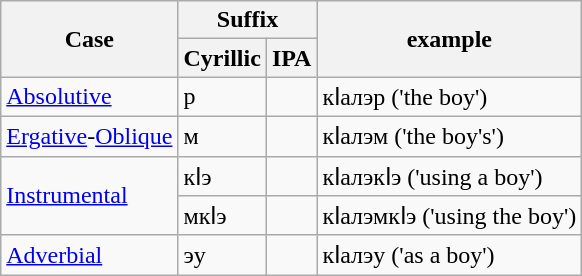<table class="wikitable">
<tr>
<th rowspan=2>Case</th>
<th colspan=2>Suffix</th>
<th rowspan=2>example</th>
</tr>
<tr>
<th>Cyrillic</th>
<th>IPA</th>
</tr>
<tr>
<td><a href='#'>Absolutive</a></td>
<td>р</td>
<td></td>
<td>кӏалэр  ('the boy')</td>
</tr>
<tr>
<td><a href='#'>Ergative</a>-<a href='#'>Oblique</a></td>
<td>м</td>
<td></td>
<td>кӏалэм  ('the boy's')</td>
</tr>
<tr>
<td rowspan=2><a href='#'>Instrumental</a></td>
<td>кӏэ</td>
<td></td>
<td>кӏалэкӏэ  ('using a boy')</td>
</tr>
<tr>
<td>мкӏэ</td>
<td></td>
<td>кӏалэмкӏэ  ('using the boy')</td>
</tr>
<tr>
<td><a href='#'>Adverbial</a></td>
<td>эу</td>
<td></td>
<td>кӏалэу  ('as a boy')</td>
</tr>
</table>
